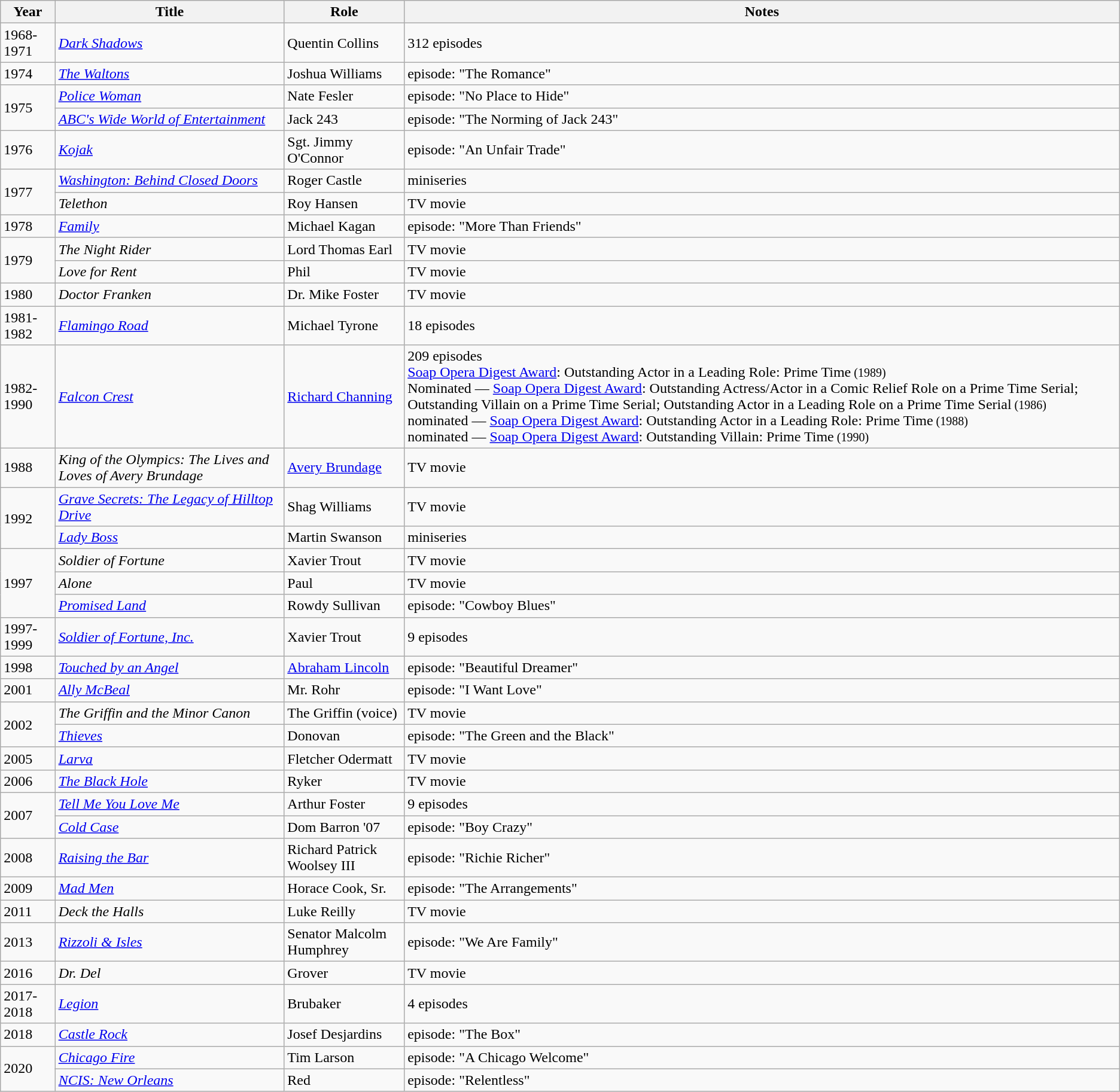<table class="wikitable sortable">
<tr>
<th>Year</th>
<th>Title</th>
<th>Role</th>
<th class="unsortable">Notes</th>
</tr>
<tr>
<td>1968-1971</td>
<td><em><a href='#'>Dark Shadows</a></em></td>
<td>Quentin Collins</td>
<td>312 episodes</td>
</tr>
<tr>
<td>1974</td>
<td><em><a href='#'>The Waltons</a></em></td>
<td>Joshua Williams</td>
<td>episode: "The Romance"</td>
</tr>
<tr>
<td rowspan="2">1975</td>
<td><em><a href='#'>Police Woman</a></em></td>
<td>Nate Fesler</td>
<td>episode: "No Place to Hide"</td>
</tr>
<tr>
<td><em><a href='#'>ABC's Wide World of Entertainment</a></em></td>
<td>Jack 243</td>
<td>episode: "The Norming of Jack 243"</td>
</tr>
<tr>
<td>1976</td>
<td><em><a href='#'>Kojak</a></em></td>
<td>Sgt. Jimmy O'Connor</td>
<td>episode: "An Unfair Trade"</td>
</tr>
<tr>
<td rowspan="2">1977</td>
<td><em><a href='#'>Washington: Behind Closed Doors</a></em></td>
<td>Roger Castle</td>
<td>miniseries</td>
</tr>
<tr>
<td><em>Telethon</em></td>
<td>Roy Hansen</td>
<td>TV movie</td>
</tr>
<tr>
<td>1978</td>
<td><em><a href='#'>Family</a></em></td>
<td>Michael Kagan</td>
<td>episode: "More Than Friends"</td>
</tr>
<tr>
<td rowspan="2">1979</td>
<td><em>The Night Rider</em></td>
<td>Lord Thomas Earl</td>
<td>TV movie</td>
</tr>
<tr>
<td><em>Love for Rent</em></td>
<td>Phil</td>
<td>TV movie</td>
</tr>
<tr>
<td>1980</td>
<td><em>Doctor Franken</em></td>
<td>Dr. Mike Foster</td>
<td>TV movie</td>
</tr>
<tr>
<td>1981-1982</td>
<td><em><a href='#'>Flamingo Road</a></em></td>
<td>Michael Tyrone</td>
<td>18 episodes</td>
</tr>
<tr>
<td>1982-1990</td>
<td><em><a href='#'>Falcon Crest</a></em></td>
<td><a href='#'>Richard Channing</a></td>
<td>209 episodes<br><a href='#'>Soap Opera Digest Award</a>: Outstanding Actor in a Leading Role: Prime Time<small> (1989)</small><br>Nominated — <a href='#'>Soap Opera Digest Award</a>: Outstanding Actress/Actor in a Comic Relief Role on a Prime Time Serial; Outstanding Villain on a Prime Time Serial; Outstanding Actor in a Leading Role on a Prime Time Serial<small> (1986) </small><br> nominated — <a href='#'>Soap Opera Digest Award</a>: Outstanding Actor in a Leading Role: Prime Time<small> (1988) </small><br> nominated — <a href='#'>Soap Opera Digest Award</a>: Outstanding Villain: Prime Time<small> (1990)</small></td>
</tr>
<tr>
<td>1988</td>
<td><em>King of the Olympics: The Lives and Loves of Avery Brundage</em></td>
<td><a href='#'>Avery Brundage</a></td>
<td>TV movie</td>
</tr>
<tr>
<td rowspan="2">1992</td>
<td><em><a href='#'>Grave Secrets: The Legacy of Hilltop Drive</a></em></td>
<td>Shag Williams</td>
<td>TV movie</td>
</tr>
<tr>
<td><em><a href='#'>Lady Boss</a></em></td>
<td>Martin Swanson</td>
<td>miniseries</td>
</tr>
<tr>
<td rowspan="3">1997</td>
<td><em>Soldier of Fortune</em></td>
<td>Xavier Trout</td>
<td>TV movie</td>
</tr>
<tr>
<td><em>Alone</em></td>
<td>Paul</td>
<td>TV movie</td>
</tr>
<tr>
<td><em><a href='#'>Promised Land</a></em></td>
<td>Rowdy Sullivan</td>
<td>episode: "Cowboy Blues"</td>
</tr>
<tr>
<td>1997-1999</td>
<td><em><a href='#'>Soldier of Fortune, Inc.</a></em></td>
<td>Xavier Trout</td>
<td>9 episodes</td>
</tr>
<tr>
<td>1998</td>
<td><em><a href='#'>Touched by an Angel</a></em></td>
<td><a href='#'>Abraham Lincoln</a></td>
<td>episode: "Beautiful Dreamer"</td>
</tr>
<tr>
<td>2001</td>
<td><em><a href='#'>Ally McBeal</a></em></td>
<td>Mr. Rohr</td>
<td>episode: "I Want Love"</td>
</tr>
<tr>
<td rowspan="2">2002</td>
<td><em>The Griffin and the Minor Canon</em></td>
<td>The Griffin (voice)</td>
<td>TV movie</td>
</tr>
<tr>
<td><em><a href='#'>Thieves</a></em></td>
<td>Donovan</td>
<td>episode: "The Green and the Black"</td>
</tr>
<tr>
<td>2005</td>
<td><em><a href='#'>Larva</a></em></td>
<td>Fletcher Odermatt</td>
<td>TV movie</td>
</tr>
<tr>
<td>2006</td>
<td><em><a href='#'>The Black Hole</a></em></td>
<td>Ryker</td>
<td>TV movie</td>
</tr>
<tr>
<td rowspan="2">2007</td>
<td><em><a href='#'>Tell Me You Love Me</a></em></td>
<td>Arthur Foster</td>
<td>9 episodes</td>
</tr>
<tr>
<td><em><a href='#'>Cold Case</a></em></td>
<td>Dom Barron '07</td>
<td>episode: "Boy Crazy"</td>
</tr>
<tr>
<td>2008</td>
<td><em><a href='#'>Raising the Bar</a></em></td>
<td>Richard Patrick Woolsey III</td>
<td>episode: "Richie Richer"</td>
</tr>
<tr>
<td>2009</td>
<td><em><a href='#'>Mad Men</a></em></td>
<td>Horace Cook, Sr.</td>
<td>episode: "The Arrangements"</td>
</tr>
<tr>
<td>2011</td>
<td><em>Deck the Halls</em></td>
<td>Luke Reilly</td>
<td>TV movie</td>
</tr>
<tr>
<td>2013</td>
<td><em><a href='#'>Rizzoli & Isles</a></em></td>
<td>Senator Malcolm Humphrey</td>
<td>episode: "We Are Family"</td>
</tr>
<tr>
<td>2016</td>
<td><em>Dr. Del</em></td>
<td>Grover</td>
<td>TV movie</td>
</tr>
<tr>
<td>2017-2018</td>
<td><em><a href='#'>Legion</a></em></td>
<td>Brubaker</td>
<td>4 episodes</td>
</tr>
<tr>
<td>2018</td>
<td><em><a href='#'>Castle Rock</a></em></td>
<td>Josef Desjardins</td>
<td>episode: "The Box"</td>
</tr>
<tr>
<td rowspan="2">2020</td>
<td><em><a href='#'>Chicago Fire</a></em></td>
<td>Tim Larson</td>
<td>episode: "A Chicago Welcome"</td>
</tr>
<tr>
<td><em><a href='#'>NCIS: New Orleans</a></em></td>
<td>Red</td>
<td>episode: "Relentless"</td>
</tr>
</table>
